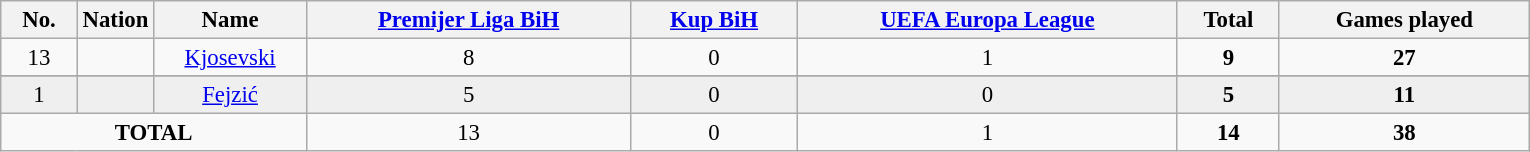<table class="wikitable sortable" style="font-size: 95%; text-align: center;">
<tr>
<th width="5%">No.</th>
<th width="5%">Nation</th>
<th width="10%">Name</th>
<th><a href='#'>Premijer Liga BiH</a></th>
<th><a href='#'>Kup BiH</a></th>
<th><a href='#'>UEFA Europa League</a></th>
<th>Total</th>
<th>Games played</th>
</tr>
<tr>
<td>13</td>
<td></td>
<td><a href='#'>Kjosevski</a></td>
<td>8 </td>
<td>0 </td>
<td>1 </td>
<td><strong>9</strong> </td>
<td><strong>27</strong> </td>
</tr>
<tr>
</tr>
<tr bgcolor="#EFEFEF">
<td>1</td>
<td></td>
<td><a href='#'>Fejzić</a></td>
<td>5 </td>
<td>0 </td>
<td>0 </td>
<td><strong>5</strong> </td>
<td><strong>11</strong> </td>
</tr>
<tr>
<td colspan=3><strong>TOTAL</strong></td>
<td>13 </td>
<td>0 </td>
<td>1 </td>
<td><strong>14</strong> </td>
<td><strong>38</strong> </td>
</tr>
</table>
